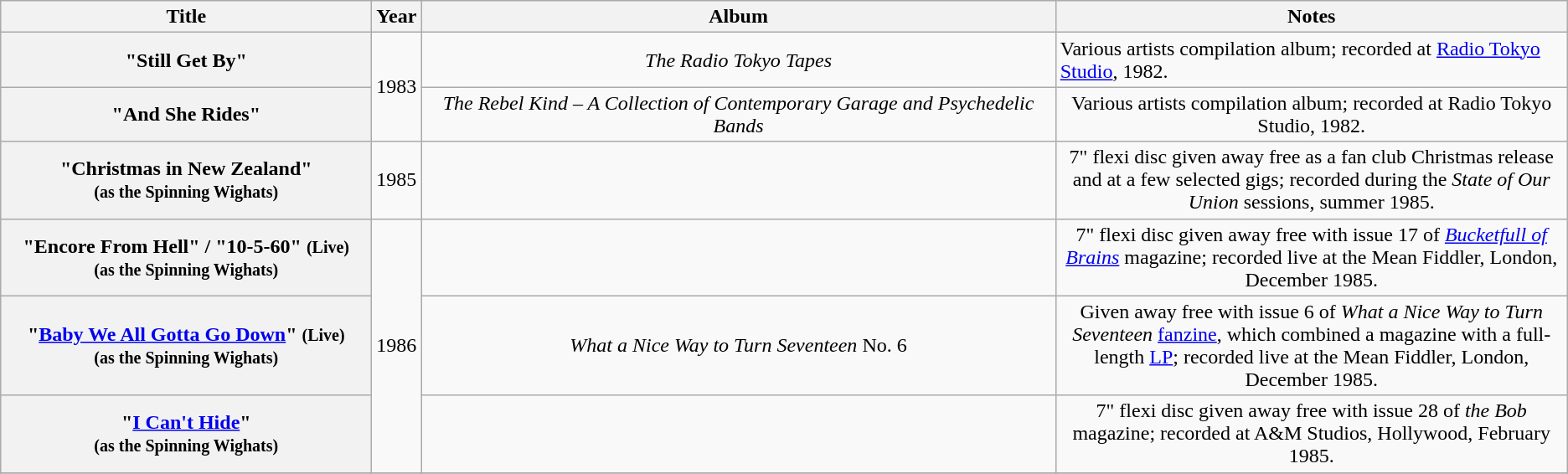<table class="wikitable plainrowheaders" style="text-align:center;">
<tr>
<th scope="col" style="width:18em;">Title</th>
<th scope="col">Year</th>
<th scope="col">Album</th>
<th scope="col" style="width:25em;">Notes</th>
</tr>
<tr>
<th scope="row">"Still Get By"</th>
<td rowspan="2">1983</td>
<td><em>The Radio Tokyo Tapes</em></td>
<td style="text-align:left;">Various artists compilation album; recorded at <a href='#'>Radio Tokyo Studio</a>, 1982.</td>
</tr>
<tr>
<th scope="row">"And She Rides"</th>
<td><em>The Rebel Kind – A Collection of Contemporary Garage and Psychedelic Bands</em></td>
<td>Various artists compilation album; recorded at Radio Tokyo Studio, 1982.</td>
</tr>
<tr>
<th scope="row">"Christmas in New Zealand"<br><small>(as the Spinning Wighats)</small></th>
<td>1985</td>
<td></td>
<td>7" flexi disc given away free as a fan club Christmas release and at a few selected gigs; recorded during the <em>State of Our Union</em> sessions, summer 1985.</td>
</tr>
<tr>
<th scope="row">"Encore From Hell" / "10-5-60" <small>(Live)</small><br><small>(as the Spinning Wighats)</small></th>
<td rowspan="3">1986</td>
<td></td>
<td>7" flexi disc given away free with issue 17 of <em><a href='#'>Bucketfull of Brains</a></em> magazine; recorded live at the Mean Fiddler, London, December 1985.</td>
</tr>
<tr>
<th scope="row">"<a href='#'>Baby We All Gotta Go Down</a>" <small>(Live)</small><br><small>(as the Spinning Wighats)</small></th>
<td><em>What a Nice Way to Turn Seventeen</em> No. 6</td>
<td>Given away free with issue 6 of <em>What a Nice Way to Turn Seventeen</em> <a href='#'>fanzine</a>, which combined a magazine with a full-length <a href='#'>LP</a>; recorded live at the Mean Fiddler, London, December 1985.</td>
</tr>
<tr>
<th scope="row">"<a href='#'>I Can't Hide</a>"<br><small>(as the Spinning Wighats)</small></th>
<td></td>
<td>7" flexi disc given away free with issue 28 of <em>the Bob</em> magazine; recorded at A&M Studios, Hollywood, February 1985.</td>
</tr>
<tr>
</tr>
</table>
